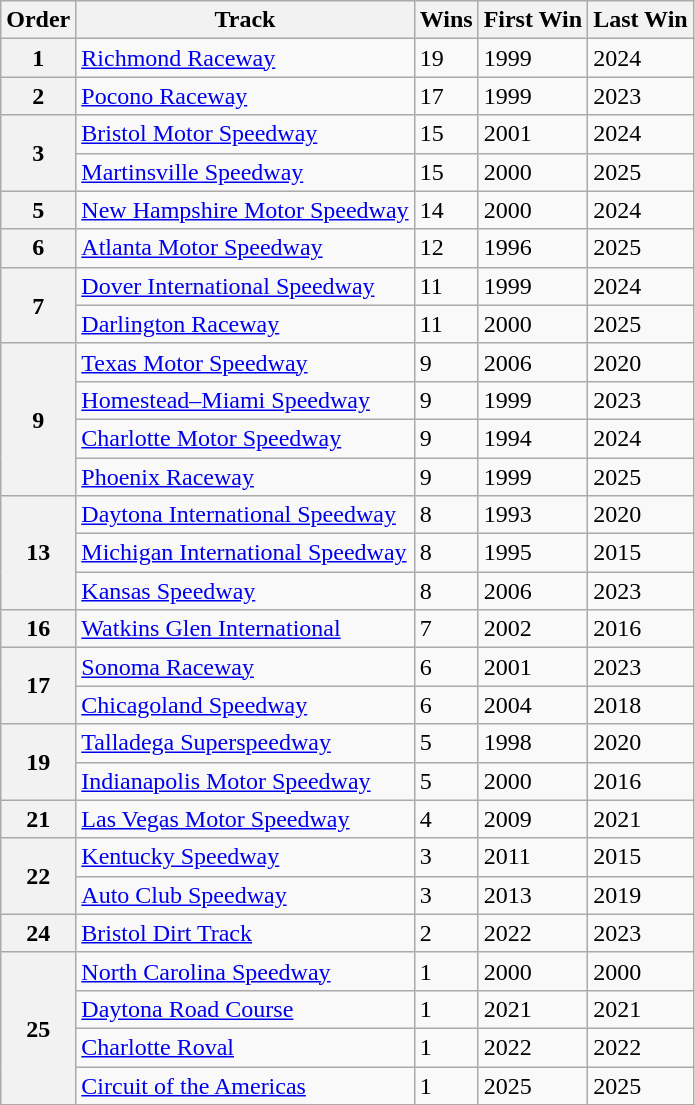<table class="wikitable sortable">
<tr>
<th scope="col">Order</th>
<th scope="col">Track</th>
<th scope="col">Wins</th>
<th scope="col">First Win</th>
<th scope="col">Last Win</th>
</tr>
<tr>
<th scope="row">1</th>
<td><a href='#'>Richmond Raceway</a></td>
<td>19</td>
<td>1999</td>
<td>2024</td>
</tr>
<tr>
<th scope="row">2</th>
<td><a href='#'>Pocono Raceway</a></td>
<td>17</td>
<td>1999</td>
<td>2023</td>
</tr>
<tr>
<th rowspan="2" scope="row">3</th>
<td><a href='#'>Bristol Motor Speedway</a></td>
<td>15</td>
<td>2001</td>
<td>2024</td>
</tr>
<tr>
<td><a href='#'>Martinsville Speedway</a></td>
<td>15</td>
<td>2000</td>
<td>2025</td>
</tr>
<tr>
<th>5</th>
<td><a href='#'>New Hampshire Motor Speedway</a></td>
<td>14</td>
<td>2000</td>
<td>2024</td>
</tr>
<tr>
<th scope="row">6</th>
<td><a href='#'>Atlanta Motor Speedway</a></td>
<td>12</td>
<td>1996</td>
<td>2025</td>
</tr>
<tr>
<th rowspan="2" scope="row">7</th>
<td><a href='#'>Dover International Speedway</a></td>
<td>11</td>
<td>1999</td>
<td>2024</td>
</tr>
<tr>
<td><a href='#'>Darlington Raceway</a></td>
<td>11</td>
<td>2000</td>
<td>2025</td>
</tr>
<tr>
<th rowspan="4" scope="row">9</th>
<td><a href='#'>Texas Motor Speedway</a></td>
<td>9</td>
<td>2006</td>
<td>2020</td>
</tr>
<tr>
<td><a href='#'>Homestead–Miami Speedway</a></td>
<td>9</td>
<td>1999</td>
<td>2023</td>
</tr>
<tr>
<td><a href='#'>Charlotte Motor Speedway</a></td>
<td>9</td>
<td>1994</td>
<td>2024</td>
</tr>
<tr>
<td><a href='#'>Phoenix Raceway</a></td>
<td>9</td>
<td>1999</td>
<td>2025</td>
</tr>
<tr>
<th rowspan="3" scope="row">13</th>
<td><a href='#'>Daytona International Speedway</a></td>
<td>8</td>
<td>1993</td>
<td>2020</td>
</tr>
<tr>
<td><a href='#'>Michigan International Speedway</a></td>
<td>8</td>
<td>1995</td>
<td>2015</td>
</tr>
<tr>
<td><a href='#'>Kansas Speedway</a></td>
<td>8</td>
<td>2006</td>
<td>2023</td>
</tr>
<tr>
<th scope="row">16</th>
<td><a href='#'>Watkins Glen International</a></td>
<td>7</td>
<td>2002</td>
<td>2016</td>
</tr>
<tr>
<th rowspan="2" scope="row">17</th>
<td><a href='#'>Sonoma Raceway</a></td>
<td>6</td>
<td>2001</td>
<td>2023</td>
</tr>
<tr>
<td><a href='#'>Chicagoland Speedway</a></td>
<td>6</td>
<td>2004</td>
<td>2018</td>
</tr>
<tr>
<th rowspan="2" scope="row">19</th>
<td><a href='#'>Talladega Superspeedway</a></td>
<td>5</td>
<td>1998</td>
<td>2020</td>
</tr>
<tr>
<td><a href='#'>Indianapolis Motor Speedway</a></td>
<td>5</td>
<td>2000</td>
<td>2016</td>
</tr>
<tr>
<th scope="row">21</th>
<td><a href='#'>Las Vegas Motor Speedway</a></td>
<td>4</td>
<td>2009</td>
<td>2021</td>
</tr>
<tr>
<th rowspan="2" scope="row">22</th>
<td><a href='#'>Kentucky Speedway</a></td>
<td>3</td>
<td>2011</td>
<td>2015</td>
</tr>
<tr>
<td><a href='#'>Auto Club Speedway</a></td>
<td>3</td>
<td>2013</td>
<td>2019</td>
</tr>
<tr>
<th scope="row">24</th>
<td><a href='#'>Bristol Dirt Track</a></td>
<td>2</td>
<td>2022</td>
<td>2023</td>
</tr>
<tr>
<th rowspan="4" scope="row">25</th>
<td><a href='#'>North Carolina Speedway</a></td>
<td>1</td>
<td>2000</td>
<td>2000</td>
</tr>
<tr>
<td><a href='#'>Daytona Road Course</a></td>
<td>1</td>
<td>2021</td>
<td>2021</td>
</tr>
<tr>
<td><a href='#'>Charlotte Roval</a></td>
<td>1</td>
<td>2022</td>
<td>2022</td>
</tr>
<tr>
<td><a href='#'>Circuit of the Americas</a></td>
<td>1</td>
<td>2025</td>
<td>2025</td>
</tr>
<tr>
</tr>
</table>
